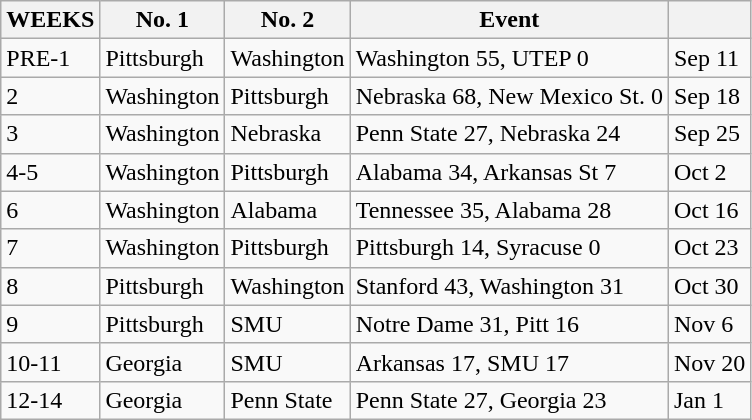<table class="wikitable">
<tr>
<th>WEEKS</th>
<th>No. 1</th>
<th>No. 2</th>
<th>Event</th>
<th></th>
</tr>
<tr>
<td>PRE-1</td>
<td>Pittsburgh</td>
<td>Washington</td>
<td>Washington 55, UTEP 0</td>
<td>Sep 11</td>
</tr>
<tr>
<td>2</td>
<td>Washington</td>
<td>Pittsburgh</td>
<td>Nebraska 68, New Mexico St. 0</td>
<td>Sep 18</td>
</tr>
<tr>
<td>3</td>
<td>Washington</td>
<td>Nebraska</td>
<td>Penn State 27, Nebraska 24</td>
<td>Sep 25</td>
</tr>
<tr>
<td>4-5</td>
<td>Washington</td>
<td>Pittsburgh</td>
<td>Alabama 34, Arkansas St 7</td>
<td>Oct 2</td>
</tr>
<tr>
<td>6</td>
<td>Washington</td>
<td>Alabama</td>
<td>Tennessee 35, Alabama 28</td>
<td>Oct 16</td>
</tr>
<tr>
<td>7</td>
<td>Washington</td>
<td>Pittsburgh</td>
<td>Pittsburgh 14, Syracuse 0</td>
<td>Oct 23</td>
</tr>
<tr>
<td>8</td>
<td>Pittsburgh</td>
<td>Washington</td>
<td>Stanford 43, Washington 31</td>
<td>Oct 30</td>
</tr>
<tr>
<td>9</td>
<td>Pittsburgh</td>
<td>SMU</td>
<td>Notre Dame 31, Pitt 16</td>
<td>Nov 6</td>
</tr>
<tr>
<td>10-11</td>
<td>Georgia</td>
<td>SMU</td>
<td>Arkansas 17, SMU 17</td>
<td>Nov 20</td>
</tr>
<tr>
<td>12-14</td>
<td>Georgia</td>
<td>Penn State</td>
<td>Penn State 27, Georgia 23</td>
<td>Jan 1</td>
</tr>
</table>
